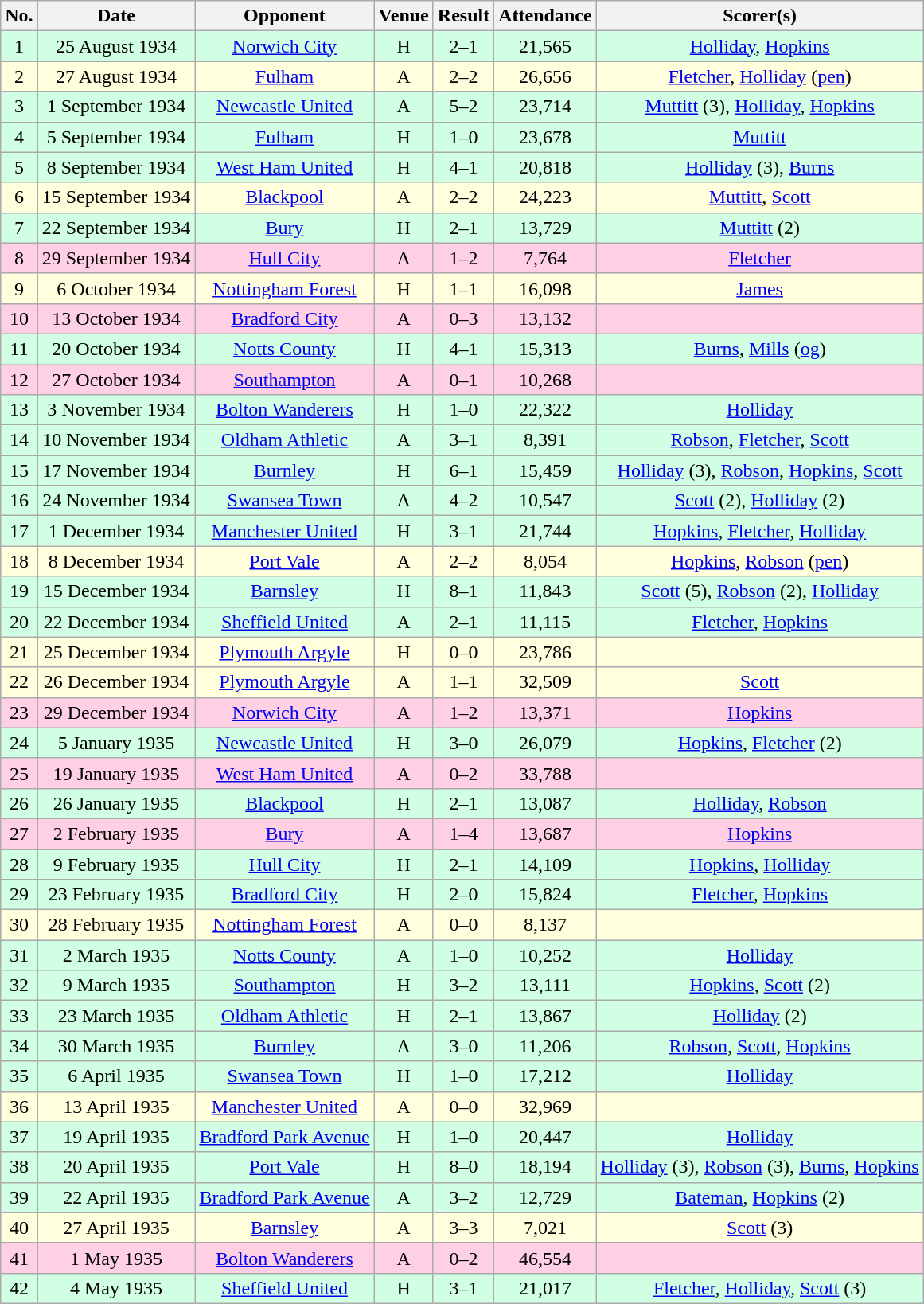<table class="wikitable sortable" style="text-align:center;">
<tr>
<th>No.</th>
<th>Date</th>
<th>Opponent</th>
<th>Venue</th>
<th>Result</th>
<th>Attendance</th>
<th>Scorer(s)</th>
</tr>
<tr style="background:#d0ffe3;">
<td>1</td>
<td>25 August 1934</td>
<td><a href='#'>Norwich City</a></td>
<td>H</td>
<td>2–1</td>
<td>21,565</td>
<td><a href='#'>Holliday</a>, <a href='#'>Hopkins</a></td>
</tr>
<tr style="background:#ffd;">
<td>2</td>
<td>27 August 1934</td>
<td><a href='#'>Fulham</a></td>
<td>A</td>
<td>2–2</td>
<td>26,656</td>
<td><a href='#'>Fletcher</a>, <a href='#'>Holliday</a> (<a href='#'>pen</a>)</td>
</tr>
<tr style="background:#d0ffe3;">
<td>3</td>
<td>1 September 1934</td>
<td><a href='#'>Newcastle United</a></td>
<td>A</td>
<td>5–2</td>
<td>23,714</td>
<td><a href='#'>Muttitt</a> (3), <a href='#'>Holliday</a>, <a href='#'>Hopkins</a></td>
</tr>
<tr style="background:#d0ffe3;">
<td>4</td>
<td>5 September 1934</td>
<td><a href='#'>Fulham</a></td>
<td>H</td>
<td>1–0</td>
<td>23,678</td>
<td><a href='#'>Muttitt</a></td>
</tr>
<tr style="background:#d0ffe3;">
<td>5</td>
<td>8 September 1934</td>
<td><a href='#'>West Ham United</a></td>
<td>H</td>
<td>4–1</td>
<td>20,818</td>
<td><a href='#'>Holliday</a> (3), <a href='#'>Burns</a></td>
</tr>
<tr style="background:#ffd;">
<td>6</td>
<td>15 September 1934</td>
<td><a href='#'>Blackpool</a></td>
<td>A</td>
<td>2–2</td>
<td>24,223</td>
<td><a href='#'>Muttitt</a>, <a href='#'>Scott</a></td>
</tr>
<tr style="background:#d0ffe3;">
<td>7</td>
<td>22 September 1934</td>
<td><a href='#'>Bury</a></td>
<td>H</td>
<td>2–1</td>
<td>13,729</td>
<td><a href='#'>Muttitt</a> (2)</td>
</tr>
<tr style="background:#ffd0e3;">
<td>8</td>
<td>29 September 1934</td>
<td><a href='#'>Hull City</a></td>
<td>A</td>
<td>1–2</td>
<td>7,764</td>
<td><a href='#'>Fletcher</a></td>
</tr>
<tr style="background:#ffd;">
<td>9</td>
<td>6 October 1934</td>
<td><a href='#'>Nottingham Forest</a></td>
<td>H</td>
<td>1–1</td>
<td>16,098</td>
<td><a href='#'>James</a></td>
</tr>
<tr style="background:#ffd0e3;">
<td>10</td>
<td>13 October 1934</td>
<td><a href='#'>Bradford City</a></td>
<td>A</td>
<td>0–3</td>
<td>13,132</td>
<td></td>
</tr>
<tr style="background:#d0ffe3;">
<td>11</td>
<td>20 October 1934</td>
<td><a href='#'>Notts County</a></td>
<td>H</td>
<td>4–1</td>
<td>15,313</td>
<td><a href='#'>Burns</a>, <a href='#'>Mills</a> (<a href='#'>og</a>)</td>
</tr>
<tr style="background:#ffd0e3;">
<td>12</td>
<td>27 October 1934</td>
<td><a href='#'>Southampton</a></td>
<td>A</td>
<td>0–1</td>
<td>10,268</td>
<td></td>
</tr>
<tr style="background:#d0ffe3;">
<td>13</td>
<td>3 November 1934</td>
<td><a href='#'>Bolton Wanderers</a></td>
<td>H</td>
<td>1–0</td>
<td>22,322</td>
<td><a href='#'>Holliday</a></td>
</tr>
<tr style="background:#d0ffe3;">
<td>14</td>
<td>10 November 1934</td>
<td><a href='#'>Oldham Athletic</a></td>
<td>A</td>
<td>3–1</td>
<td>8,391</td>
<td><a href='#'>Robson</a>, <a href='#'>Fletcher</a>, <a href='#'>Scott</a></td>
</tr>
<tr style="background:#d0ffe3;">
<td>15</td>
<td>17 November 1934</td>
<td><a href='#'>Burnley</a></td>
<td>H</td>
<td>6–1</td>
<td>15,459</td>
<td><a href='#'>Holliday</a> (3), <a href='#'>Robson</a>, <a href='#'>Hopkins</a>, <a href='#'>Scott</a></td>
</tr>
<tr style="background:#d0ffe3;">
<td>16</td>
<td>24 November 1934</td>
<td><a href='#'>Swansea Town</a></td>
<td>A</td>
<td>4–2</td>
<td>10,547</td>
<td><a href='#'>Scott</a> (2), <a href='#'>Holliday</a> (2)</td>
</tr>
<tr style="background:#d0ffe3;">
<td>17</td>
<td>1 December 1934</td>
<td><a href='#'>Manchester United</a></td>
<td>H</td>
<td>3–1</td>
<td>21,744</td>
<td><a href='#'>Hopkins</a>, <a href='#'>Fletcher</a>, <a href='#'>Holliday</a></td>
</tr>
<tr style="background:#ffd;">
<td>18</td>
<td>8 December 1934</td>
<td><a href='#'>Port Vale</a></td>
<td>A</td>
<td>2–2</td>
<td>8,054</td>
<td><a href='#'>Hopkins</a>, <a href='#'>Robson</a> (<a href='#'>pen</a>)</td>
</tr>
<tr style="background:#d0ffe3;">
<td>19</td>
<td>15 December 1934</td>
<td><a href='#'>Barnsley</a></td>
<td>H</td>
<td>8–1</td>
<td>11,843</td>
<td><a href='#'>Scott</a> (5), <a href='#'>Robson</a> (2), <a href='#'>Holliday</a></td>
</tr>
<tr style="background:#d0ffe3;">
<td>20</td>
<td>22 December 1934</td>
<td><a href='#'>Sheffield United</a></td>
<td>A</td>
<td>2–1</td>
<td>11,115</td>
<td><a href='#'>Fletcher</a>, <a href='#'>Hopkins</a></td>
</tr>
<tr style="background:#ffd;">
<td>21</td>
<td>25 December 1934</td>
<td><a href='#'>Plymouth Argyle</a></td>
<td>H</td>
<td>0–0</td>
<td>23,786</td>
<td></td>
</tr>
<tr style="background:#ffd;">
<td>22</td>
<td>26 December 1934</td>
<td><a href='#'>Plymouth Argyle</a></td>
<td>A</td>
<td>1–1</td>
<td>32,509</td>
<td><a href='#'>Scott</a></td>
</tr>
<tr style="background:#ffd0e3;">
<td>23</td>
<td>29 December 1934</td>
<td><a href='#'>Norwich City</a></td>
<td>A</td>
<td>1–2</td>
<td>13,371</td>
<td><a href='#'>Hopkins</a></td>
</tr>
<tr style="background:#d0ffe3;">
<td>24</td>
<td>5 January 1935</td>
<td><a href='#'>Newcastle United</a></td>
<td>H</td>
<td>3–0</td>
<td>26,079</td>
<td><a href='#'>Hopkins</a>, <a href='#'>Fletcher</a> (2)</td>
</tr>
<tr style="background:#ffd0e3;">
<td>25</td>
<td>19 January 1935</td>
<td><a href='#'>West Ham United</a></td>
<td>A</td>
<td>0–2</td>
<td>33,788</td>
<td></td>
</tr>
<tr style="background:#d0ffe3;">
<td>26</td>
<td>26 January 1935</td>
<td><a href='#'>Blackpool</a></td>
<td>H</td>
<td>2–1</td>
<td>13,087</td>
<td><a href='#'>Holliday</a>, <a href='#'>Robson</a></td>
</tr>
<tr style="background:#ffd0e3;">
<td>27</td>
<td>2 February 1935</td>
<td><a href='#'>Bury</a></td>
<td>A</td>
<td>1–4</td>
<td>13,687</td>
<td><a href='#'>Hopkins</a></td>
</tr>
<tr style="background:#d0ffe3;">
<td>28</td>
<td>9 February 1935</td>
<td><a href='#'>Hull City</a></td>
<td>H</td>
<td>2–1</td>
<td>14,109</td>
<td><a href='#'>Hopkins</a>, <a href='#'>Holliday</a></td>
</tr>
<tr style="background:#d0ffe3;">
<td>29</td>
<td>23 February 1935</td>
<td><a href='#'>Bradford City</a></td>
<td>H</td>
<td>2–0</td>
<td>15,824</td>
<td><a href='#'>Fletcher</a>, <a href='#'>Hopkins</a></td>
</tr>
<tr style="background:#ffd;">
<td>30</td>
<td>28 February 1935</td>
<td><a href='#'>Nottingham Forest</a></td>
<td>A</td>
<td>0–0</td>
<td>8,137</td>
<td></td>
</tr>
<tr style="background:#d0ffe3;">
<td>31</td>
<td>2 March 1935</td>
<td><a href='#'>Notts County</a></td>
<td>A</td>
<td>1–0</td>
<td>10,252</td>
<td><a href='#'>Holliday</a></td>
</tr>
<tr style="background:#d0ffe3;">
<td>32</td>
<td>9 March 1935</td>
<td><a href='#'>Southampton</a></td>
<td>H</td>
<td>3–2</td>
<td>13,111</td>
<td><a href='#'>Hopkins</a>, <a href='#'>Scott</a> (2)</td>
</tr>
<tr style="background:#d0ffe3;">
<td>33</td>
<td>23 March 1935</td>
<td><a href='#'>Oldham Athletic</a></td>
<td>H</td>
<td>2–1</td>
<td>13,867</td>
<td><a href='#'>Holliday</a> (2)</td>
</tr>
<tr style="background:#d0ffe3;">
<td>34</td>
<td>30 March 1935</td>
<td><a href='#'>Burnley</a></td>
<td>A</td>
<td>3–0</td>
<td>11,206</td>
<td><a href='#'>Robson</a>, <a href='#'>Scott</a>, <a href='#'>Hopkins</a></td>
</tr>
<tr style="background:#d0ffe3;">
<td>35</td>
<td>6 April 1935</td>
<td><a href='#'>Swansea Town</a></td>
<td>H</td>
<td>1–0</td>
<td>17,212</td>
<td><a href='#'>Holliday</a></td>
</tr>
<tr style="background:#ffd;">
<td>36</td>
<td>13 April 1935</td>
<td><a href='#'>Manchester United</a></td>
<td>A</td>
<td>0–0</td>
<td>32,969</td>
<td></td>
</tr>
<tr style="background:#d0ffe3;">
<td>37</td>
<td>19 April 1935</td>
<td><a href='#'>Bradford Park Avenue</a></td>
<td>H</td>
<td>1–0</td>
<td>20,447</td>
<td><a href='#'>Holliday</a></td>
</tr>
<tr style="background:#d0ffe3;">
<td>38</td>
<td>20 April 1935</td>
<td><a href='#'>Port Vale</a></td>
<td>H</td>
<td>8–0</td>
<td>18,194</td>
<td><a href='#'>Holliday</a> (3), <a href='#'>Robson</a> (3), <a href='#'>Burns</a>, <a href='#'>Hopkins</a></td>
</tr>
<tr style="background:#d0ffe3;">
<td>39</td>
<td>22 April 1935</td>
<td><a href='#'>Bradford Park Avenue</a></td>
<td>A</td>
<td>3–2</td>
<td>12,729</td>
<td><a href='#'>Bateman</a>, <a href='#'>Hopkins</a> (2)</td>
</tr>
<tr style="background:#ffd;">
<td>40</td>
<td>27 April 1935</td>
<td><a href='#'>Barnsley</a></td>
<td>A</td>
<td>3–3</td>
<td>7,021</td>
<td><a href='#'>Scott</a> (3)</td>
</tr>
<tr style="background:#ffd0e3;">
<td>41</td>
<td>1 May 1935</td>
<td><a href='#'>Bolton Wanderers</a></td>
<td>A</td>
<td>0–2</td>
<td>46,554</td>
<td></td>
</tr>
<tr style="background:#d0ffe3;">
<td>42</td>
<td>4 May 1935</td>
<td><a href='#'>Sheffield United</a></td>
<td>H</td>
<td>3–1</td>
<td>21,017</td>
<td><a href='#'>Fletcher</a>, <a href='#'>Holliday</a>, <a href='#'>Scott</a> (3)</td>
</tr>
</table>
